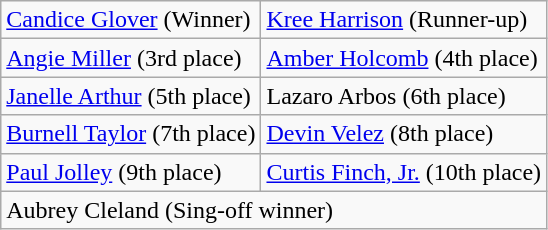<table class="wikitable">
<tr>
<td><a href='#'>Candice Glover</a> (Winner)</td>
<td><a href='#'>Kree Harrison</a> (Runner-up)</td>
</tr>
<tr>
<td><a href='#'>Angie Miller</a> (3rd place)</td>
<td><a href='#'>Amber Holcomb</a> (4th place)</td>
</tr>
<tr>
<td><a href='#'>Janelle Arthur</a> (5th place)</td>
<td>Lazaro Arbos  (6th place)</td>
</tr>
<tr>
<td><a href='#'>Burnell Taylor</a> (7th place)</td>
<td><a href='#'>Devin Velez</a> (8th place)</td>
</tr>
<tr>
<td><a href='#'>Paul Jolley</a> (9th place)</td>
<td><a href='#'>Curtis Finch, Jr.</a> (10th place)</td>
</tr>
<tr>
<td colspan="2">Aubrey Cleland (Sing-off winner)</td>
</tr>
</table>
